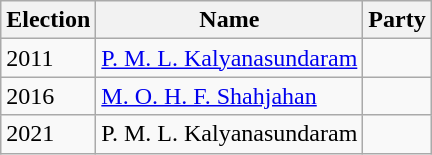<table class="wikitable sortable">
<tr>
<th>Election</th>
<th>Name</th>
<th colspan=2>Party</th>
</tr>
<tr>
<td>2011</td>
<td><a href='#'>P. M. L. Kalyanasundaram</a></td>
<td></td>
</tr>
<tr>
<td>2016</td>
<td><a href='#'>M. O. H. F. Shahjahan</a></td>
<td></td>
</tr>
<tr>
<td>2021</td>
<td>P. M. L. Kalyanasundaram</td>
<td></td>
</tr>
</table>
